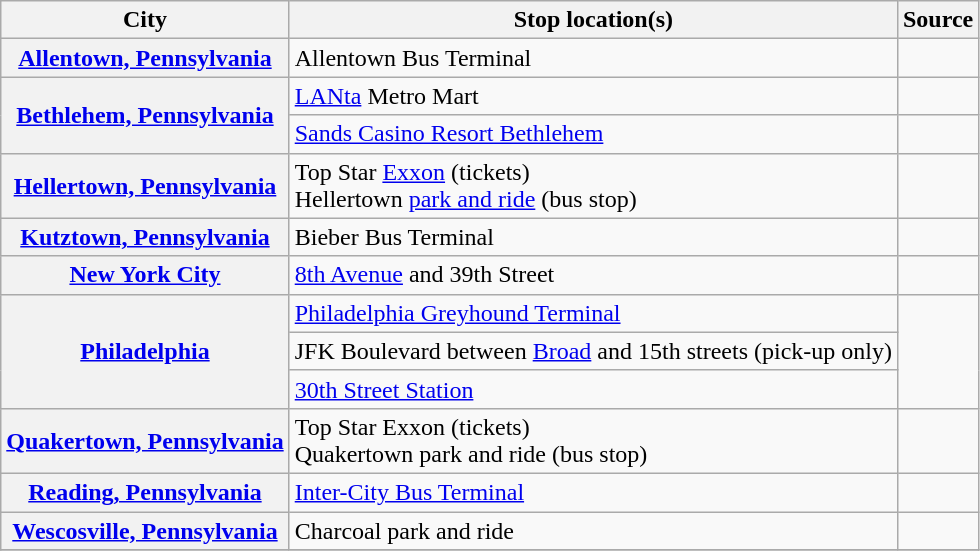<table class="wikitable" style="font-size: 100%;">
<tr>
<th>City</th>
<th>Stop location(s)</th>
<th>Source</th>
</tr>
<tr>
<th><a href='#'>Allentown, Pennsylvania</a></th>
<td>Allentown Bus Terminal</td>
<td></td>
</tr>
<tr>
<th rowspan=2><a href='#'>Bethlehem, Pennsylvania</a></th>
<td><a href='#'>LANta</a> Metro Mart</td>
<td></td>
</tr>
<tr>
<td><a href='#'>Sands Casino Resort Bethlehem</a></td>
<td></td>
</tr>
<tr>
<th><a href='#'>Hellertown, Pennsylvania</a></th>
<td>Top Star <a href='#'>Exxon</a> (tickets)<br>Hellertown <a href='#'>park and ride</a> (bus stop)</td>
<td></td>
</tr>
<tr>
<th><a href='#'>Kutztown, Pennsylvania</a></th>
<td>Bieber Bus Terminal</td>
<td></td>
</tr>
<tr>
<th><a href='#'>New York City</a></th>
<td><a href='#'>8th Avenue</a> and 39th Street</td>
<td></td>
</tr>
<tr>
<th rowspan=3><a href='#'>Philadelphia</a></th>
<td><a href='#'>Philadelphia Greyhound Terminal</a></td>
<td rowspan=3></td>
</tr>
<tr>
<td>JFK Boulevard between <a href='#'>Broad</a> and 15th streets (pick-up only)</td>
</tr>
<tr>
<td><a href='#'>30th Street Station</a></td>
</tr>
<tr>
<th><a href='#'>Quakertown, Pennsylvania</a></th>
<td>Top Star Exxon (tickets)<br>Quakertown park and ride (bus stop)</td>
<td></td>
</tr>
<tr>
<th><a href='#'>Reading, Pennsylvania</a></th>
<td><a href='#'>Inter-City Bus Terminal</a></td>
<td></td>
</tr>
<tr>
<th><a href='#'>Wescosville, Pennsylvania</a></th>
<td>Charcoal park and ride</td>
<td></td>
</tr>
<tr>
</tr>
</table>
